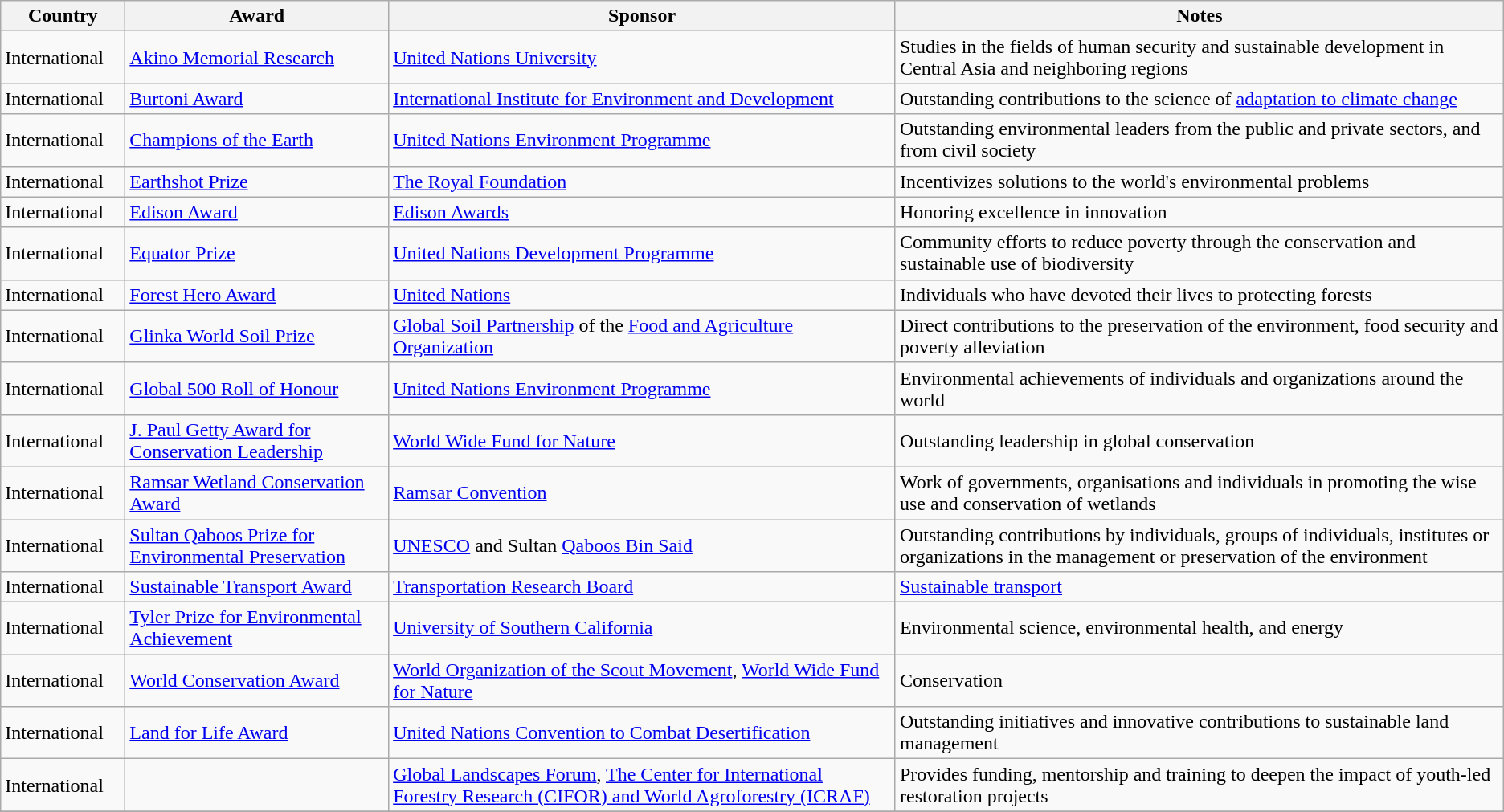<table Class="wikitable sortable">
<tr>
<th style="width:6em;">Country</th>
<th>Award</th>
<th>Sponsor</th>
<th>Notes</th>
</tr>
<tr>
<td>International</td>
<td><a href='#'>Akino Memorial Research</a></td>
<td><a href='#'>United Nations University</a></td>
<td>Studies in the fields of human security and sustainable development in Central Asia and neighboring regions</td>
</tr>
<tr>
<td>International</td>
<td><a href='#'>Burtoni Award</a></td>
<td><a href='#'>International Institute for Environment and Development</a></td>
<td>Outstanding contributions to the science of <a href='#'>adaptation to climate change</a></td>
</tr>
<tr>
<td>International</td>
<td><a href='#'>Champions of the Earth</a></td>
<td><a href='#'>United Nations Environment Programme</a></td>
<td>Outstanding environmental leaders from the public and private sectors, and from civil society</td>
</tr>
<tr>
<td>International</td>
<td><a href='#'>Earthshot Prize</a></td>
<td><a href='#'>The Royal Foundation</a></td>
<td>Incentivizes solutions to the world's environmental problems</td>
</tr>
<tr>
<td>International</td>
<td><a href='#'>Edison Award</a></td>
<td><a href='#'>Edison Awards</a></td>
<td>Honoring excellence in innovation</td>
</tr>
<tr>
<td>International</td>
<td><a href='#'>Equator Prize</a></td>
<td><a href='#'>United Nations Development Programme</a></td>
<td>Community efforts to reduce poverty through the conservation and sustainable use of biodiversity</td>
</tr>
<tr>
<td>International</td>
<td><a href='#'>Forest Hero Award</a></td>
<td><a href='#'>United Nations</a></td>
<td>Individuals who have devoted their lives to protecting forests</td>
</tr>
<tr>
<td>International</td>
<td><a href='#'>Glinka World Soil Prize</a></td>
<td><a href='#'>Global Soil Partnership</a> of the <a href='#'>Food and Agriculture Organization</a></td>
<td>Direct contributions to the preservation of the environment, food security and poverty alleviation</td>
</tr>
<tr>
<td>International</td>
<td><a href='#'>Global 500 Roll of Honour</a></td>
<td><a href='#'>United Nations Environment Programme</a></td>
<td>Environmental achievements of individuals and organizations around the world</td>
</tr>
<tr>
<td>International</td>
<td><a href='#'>J. Paul Getty Award for Conservation Leadership</a></td>
<td><a href='#'>World Wide Fund for Nature</a></td>
<td>Outstanding leadership in global conservation</td>
</tr>
<tr>
<td>International</td>
<td><a href='#'>Ramsar Wetland Conservation Award</a></td>
<td><a href='#'>Ramsar Convention</a></td>
<td>Work of governments, organisations and individuals in promoting the wise use and conservation of wetlands</td>
</tr>
<tr>
<td>International</td>
<td><a href='#'>Sultan Qaboos Prize for Environmental Preservation</a></td>
<td><a href='#'>UNESCO</a> and Sultan <a href='#'>Qaboos Bin Said</a></td>
<td>Outstanding contributions by individuals, groups of individuals, institutes or organizations in the management or preservation of the environment</td>
</tr>
<tr>
<td>International</td>
<td><a href='#'>Sustainable Transport Award</a></td>
<td><a href='#'>Transportation Research Board</a></td>
<td><a href='#'>Sustainable transport</a></td>
</tr>
<tr>
<td>International</td>
<td><a href='#'>Tyler Prize for Environmental Achievement</a></td>
<td><a href='#'>University of Southern California</a></td>
<td>Environmental science, environmental health, and energy</td>
</tr>
<tr>
<td>International</td>
<td><a href='#'>World Conservation Award</a></td>
<td><a href='#'>World Organization of the Scout Movement</a>, <a href='#'>World Wide Fund for Nature</a></td>
<td>Conservation</td>
</tr>
<tr>
<td>International</td>
<td><a href='#'>Land for Life Award</a></td>
<td><a href='#'>United Nations Convention to Combat Desertification</a></td>
<td>Outstanding initiatives and innovative contributions to sustainable land management</td>
</tr>
<tr>
<td>International</td>
<td></td>
<td><a href='#'>Global Landscapes Forum</a>, <a href='#'>The Center for International Forestry Research (CIFOR) and World Agroforestry (ICRAF)</a></td>
<td>Provides funding, mentorship and training to deepen the impact of youth-led restoration projects </td>
</tr>
<tr>
</tr>
</table>
